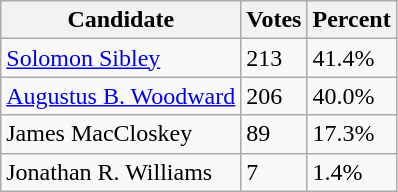<table class=wikitable>
<tr>
<th>Candidate</th>
<th>Votes</th>
<th>Percent</th>
</tr>
<tr>
<td><a href='#'>Solomon Sibley</a></td>
<td>213</td>
<td>41.4%</td>
</tr>
<tr>
<td><a href='#'>Augustus B. Woodward</a></td>
<td>206</td>
<td>40.0%</td>
</tr>
<tr>
<td>James MacCloskey</td>
<td>89</td>
<td>17.3%</td>
</tr>
<tr>
<td>Jonathan R. Williams</td>
<td>7</td>
<td>1.4%</td>
</tr>
</table>
